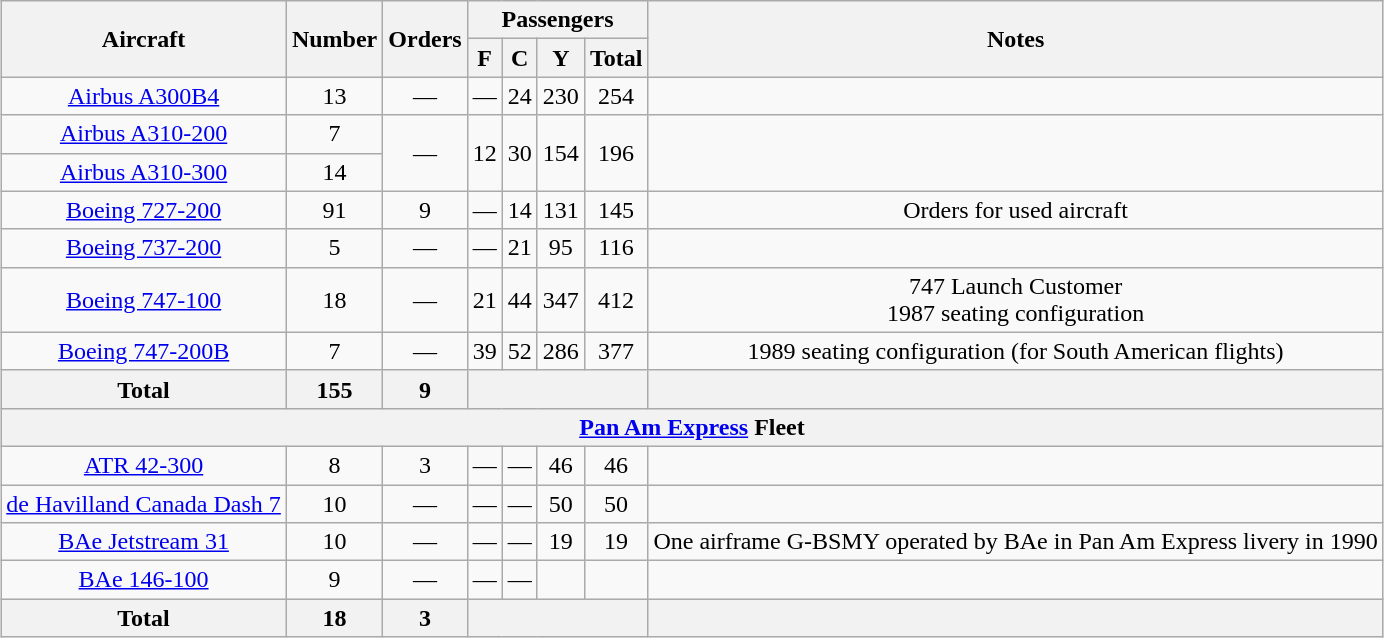<table class="wikitable" style="margin:1em auto; text-align:center;">
<tr>
<th rowspan=2>Aircraft</th>
<th rowspan=2>Number</th>
<th rowspan=2>Orders</th>
<th colspan=4>Passengers</th>
<th rowspan=2>Notes</th>
</tr>
<tr>
<th><abbr>F</abbr></th>
<th><abbr>C</abbr></th>
<th><abbr>Y</abbr></th>
<th>Total</th>
</tr>
<tr>
<td><a href='#'>Airbus A300B4</a></td>
<td>13</td>
<td>—</td>
<td>—</td>
<td>24</td>
<td>230</td>
<td>254</td>
<td></td>
</tr>
<tr>
<td><a href='#'>Airbus A310-200</a></td>
<td>7</td>
<td rowspan=2>—</td>
<td rowspan=2>12</td>
<td rowspan=2>30</td>
<td rowspan=2>154</td>
<td rowspan=2>196</td>
<td rowspan=2></td>
</tr>
<tr>
<td><a href='#'>Airbus A310-300</a></td>
<td>14</td>
</tr>
<tr>
<td><a href='#'>Boeing 727-200</a></td>
<td>91</td>
<td>9</td>
<td>—</td>
<td>14</td>
<td>131</td>
<td>145</td>
<td>Orders for used aircraft</td>
</tr>
<tr>
<td><a href='#'>Boeing 737-200</a></td>
<td>5</td>
<td>—</td>
<td>—</td>
<td>21</td>
<td>95</td>
<td>116</td>
<td></td>
</tr>
<tr>
<td><a href='#'>Boeing 747-100</a></td>
<td>18</td>
<td>—</td>
<td>21</td>
<td>44</td>
<td>347</td>
<td>412</td>
<td>747 Launch Customer<br>1987 seating configuration</td>
</tr>
<tr>
<td><a href='#'>Boeing 747-200B</a></td>
<td>7</td>
<td>—</td>
<td>39</td>
<td>52</td>
<td>286</td>
<td>377</td>
<td>1989 seating configuration (for South American flights)</td>
</tr>
<tr>
<th>Total</th>
<th>155</th>
<th>9</th>
<th colspan=4></th>
<th></th>
</tr>
<tr>
<th colspan=8><a href='#'>Pan Am Express</a> Fleet</th>
</tr>
<tr>
<td><a href='#'>ATR 42-300</a></td>
<td>8</td>
<td>3</td>
<td>—</td>
<td>—</td>
<td>46</td>
<td>46</td>
<td></td>
</tr>
<tr>
<td><a href='#'>de Havilland Canada Dash 7</a></td>
<td>10</td>
<td>—</td>
<td>—</td>
<td>—</td>
<td>50</td>
<td>50</td>
<td></td>
</tr>
<tr>
<td><a href='#'>BAe Jetstream 31</a></td>
<td>10</td>
<td>—</td>
<td>—</td>
<td>—</td>
<td>19</td>
<td>19</td>
<td>One airframe G-BSMY operated by BAe in Pan Am Express livery in 1990</td>
</tr>
<tr>
<td><a href='#'>BAe 146-100</a></td>
<td>9 </td>
<td>—</td>
<td>—</td>
<td>—</td>
<td></td>
<td></td>
<td></td>
</tr>
<tr>
<th>Total</th>
<th>18</th>
<th>3</th>
<th colspan=4></th>
<th></th>
</tr>
</table>
